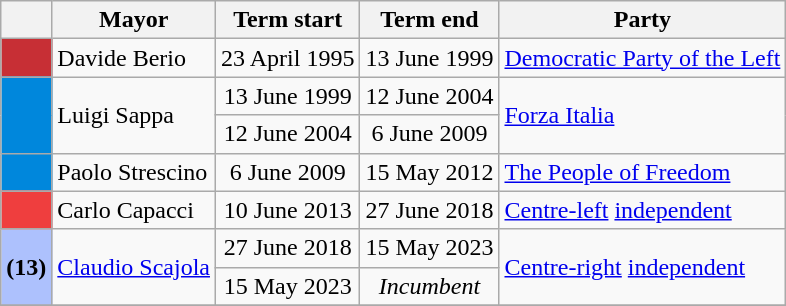<table class="wikitable">
<tr>
<th class=unsortable> </th>
<th>Mayor</th>
<th>Term start</th>
<th>Term end</th>
<th>Party</th>
</tr>
<tr>
<th style="background:#C72F35;"></th>
<td>Davide Berio</td>
<td align=center>23 April 1995</td>
<td align=center>13 June 1999</td>
<td><a href='#'>Democratic Party of the Left</a></td>
</tr>
<tr>
<th rowspan=2 style="background:#0087DC;"></th>
<td rowspan=2>Luigi Sappa</td>
<td align=center>13 June 1999</td>
<td align=center>12 June 2004</td>
<td rowspan=2><a href='#'>Forza Italia</a></td>
</tr>
<tr>
<td align=center>12 June 2004</td>
<td align=center>6 June 2009</td>
</tr>
<tr>
<th style="background:#0087DC;"></th>
<td>Paolo Strescino</td>
<td align=center>6 June 2009</td>
<td align=center>15 May 2012</td>
<td><a href='#'>The People of Freedom</a></td>
</tr>
<tr>
<th style="background:#EF3E3E;"></th>
<td>Carlo Capacci</td>
<td align=center>10 June 2013</td>
<td align=center>27 June 2018</td>
<td><a href='#'>Centre-left</a> <a href='#'>independent</a></td>
</tr>
<tr>
<th rowspan=2 style="background:#ADC1FD;">(13)</th>
<td rowspan=2><a href='#'>Claudio Scajola</a></td>
<td align=center>27 June 2018</td>
<td align=center>15 May 2023</td>
<td rowspan=2><a href='#'>Centre-right</a> <a href='#'>independent</a></td>
</tr>
<tr>
<td align=center>15 May 2023</td>
<td align=center><em>Incumbent</em></td>
</tr>
<tr>
</tr>
</table>
